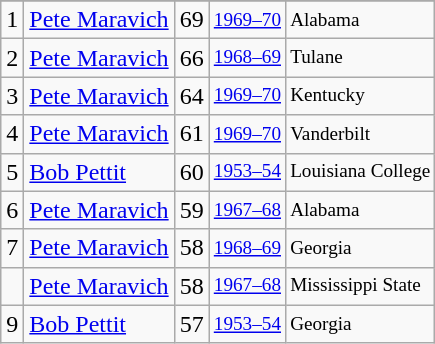<table class="wikitable">
<tr>
</tr>
<tr>
<td>1</td>
<td><a href='#'>Pete Maravich</a></td>
<td>69</td>
<td style="font-size:80%;"><a href='#'>1969–70</a></td>
<td style="font-size:80%;">Alabama</td>
</tr>
<tr>
<td>2</td>
<td><a href='#'>Pete Maravich</a></td>
<td>66</td>
<td style="font-size:80%;"><a href='#'>1968–69</a></td>
<td style="font-size:80%;">Tulane</td>
</tr>
<tr>
<td>3</td>
<td><a href='#'>Pete Maravich</a></td>
<td>64</td>
<td style="font-size:80%;"><a href='#'>1969–70</a></td>
<td style="font-size:80%;">Kentucky</td>
</tr>
<tr>
<td>4</td>
<td><a href='#'>Pete Maravich</a></td>
<td>61</td>
<td style="font-size:80%;"><a href='#'>1969–70</a></td>
<td style="font-size:80%;">Vanderbilt</td>
</tr>
<tr>
<td>5</td>
<td><a href='#'>Bob Pettit</a></td>
<td>60</td>
<td style="font-size:80%;"><a href='#'>1953–54</a></td>
<td style="font-size:80%;">Louisiana College</td>
</tr>
<tr>
<td>6</td>
<td><a href='#'>Pete Maravich</a></td>
<td>59</td>
<td style="font-size:80%;"><a href='#'>1967–68</a></td>
<td style="font-size:80%;">Alabama</td>
</tr>
<tr>
<td>7</td>
<td><a href='#'>Pete Maravich</a></td>
<td>58</td>
<td style="font-size:80%;"><a href='#'>1968–69</a></td>
<td style="font-size:80%;">Georgia</td>
</tr>
<tr>
<td></td>
<td><a href='#'>Pete Maravich</a></td>
<td>58</td>
<td style="font-size:80%;"><a href='#'>1967–68</a></td>
<td style="font-size:80%;">Mississippi State</td>
</tr>
<tr>
<td>9</td>
<td><a href='#'>Bob Pettit</a></td>
<td>57</td>
<td style="font-size:80%;"><a href='#'>1953–54</a></td>
<td style="font-size:80%;">Georgia</td>
</tr>
</table>
